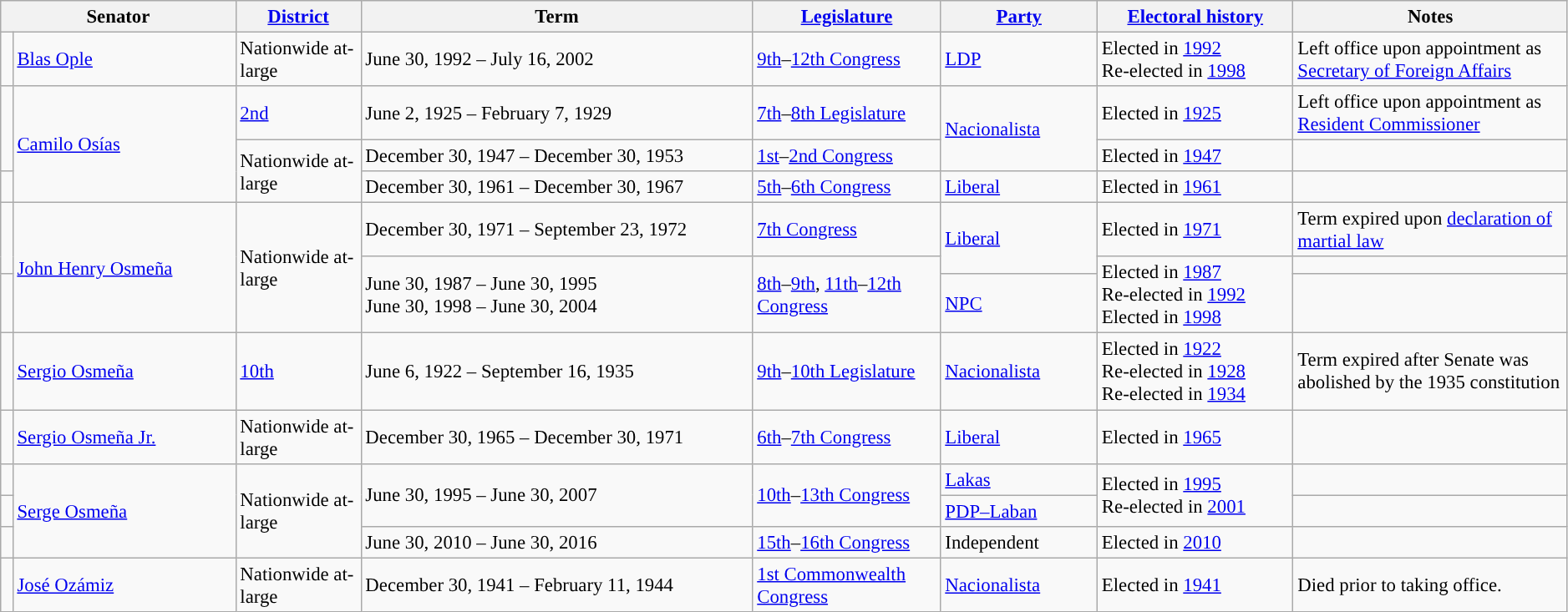<table class="wikitable" style="font-size:95%" width=99%>
<tr>
<th colspan="2" width="15%">Senator</th>
<th width="8%"><a href='#'>District</a></th>
<th width="25%">Term</th>
<th width="12%"><a href='#'>Legislature</a></th>
<th width="10%"><a href='#'>Party</a></th>
<th width="12.5%"><a href='#'>Electoral history</a></th>
<th width="17.5%">Notes</th>
</tr>
<tr>
<td style="background-color:"></td>
<td><a href='#'>Blas Ople</a></td>
<td>Nationwide at-large</td>
<td>June 30, 1992 – July 16, 2002</td>
<td><a href='#'>9th</a>–<a href='#'>12th Congress</a></td>
<td><a href='#'>LDP</a></td>
<td>Elected in <a href='#'>1992</a><br>Re-elected in <a href='#'>1998</a></td>
<td>Left office upon appointment as <a href='#'>Secretary of Foreign Affairs</a></td>
</tr>
<tr>
<td rowspan="2" style="background-color:"></td>
<td rowspan="3"><a href='#'>Camilo Osías</a></td>
<td><a href='#'>2nd</a></td>
<td>June 2, 1925 – February 7, 1929</td>
<td><a href='#'>7th</a>–<a href='#'>8th Legislature</a></td>
<td rowspan="2"><a href='#'>Nacionalista</a></td>
<td>Elected in <a href='#'>1925</a></td>
<td>Left office upon appointment as <a href='#'>Resident Commissioner</a></td>
</tr>
<tr>
<td rowspan="2">Nationwide at-large</td>
<td>December 30, 1947 – December 30, 1953</td>
<td><a href='#'>1st</a>–<a href='#'>2nd Congress</a></td>
<td>Elected in <a href='#'>1947</a></td>
<td></td>
</tr>
<tr>
<td style="background-color:"></td>
<td>December 30, 1961 – December 30, 1967</td>
<td><a href='#'>5th</a>–<a href='#'>6th Congress</a></td>
<td><a href='#'>Liberal</a></td>
<td>Elected in <a href='#'>1961</a></td>
<td></td>
</tr>
<tr>
<td rowspan="2" style="background-color:"></td>
<td rowspan="3"><a href='#'>John Henry Osmeña</a></td>
<td rowspan="3">Nationwide at-large</td>
<td>December 30, 1971 – September 23, 1972</td>
<td><a href='#'>7th Congress</a></td>
<td rowspan="2"><a href='#'>Liberal</a></td>
<td>Elected in <a href='#'>1971</a></td>
<td>Term expired upon <a href='#'>declaration of martial law</a></td>
</tr>
<tr>
<td rowspan="2">June 30, 1987 – June 30, 1995<br>June 30, 1998 – June 30, 2004</td>
<td rowspan="2"><a href='#'>8th</a>–<a href='#'>9th</a>, <a href='#'>11th</a>–<a href='#'>12th Congress</a></td>
<td rowspan="2">Elected in <a href='#'>1987</a><br>Re-elected in <a href='#'>1992</a><br>Elected in <a href='#'>1998</a></td>
<td></td>
</tr>
<tr>
<td style="background-color:"></td>
<td><a href='#'>NPC</a></td>
<td></td>
</tr>
<tr>
<td style="background-color:"></td>
<td><a href='#'>Sergio Osmeña</a></td>
<td><a href='#'>10th</a></td>
<td>June 6, 1922 – September 16, 1935</td>
<td><a href='#'>9th</a>–<a href='#'>10th Legislature</a></td>
<td><a href='#'>Nacionalista</a></td>
<td>Elected in <a href='#'>1922</a><br>Re-elected in <a href='#'>1928</a><br>Re-elected in <a href='#'>1934</a></td>
<td>Term expired after Senate was abolished by the 1935 constitution</td>
</tr>
<tr>
<td style="background-color:"></td>
<td><a href='#'>Sergio Osmeña Jr.</a></td>
<td>Nationwide at-large</td>
<td>December 30, 1965 – December 30, 1971</td>
<td><a href='#'>6th</a>–<a href='#'>7th Congress</a></td>
<td><a href='#'>Liberal</a></td>
<td>Elected in <a href='#'>1965</a></td>
<td></td>
</tr>
<tr>
<td style="background-color:"></td>
<td rowspan="3"><a href='#'>Serge Osmeña</a></td>
<td rowspan="3">Nationwide at-large</td>
<td rowspan="2">June 30, 1995 – June 30, 2007</td>
<td rowspan="2"><a href='#'>10th</a>–<a href='#'>13th Congress</a></td>
<td><a href='#'>Lakas</a></td>
<td rowspan="2">Elected in <a href='#'>1995</a><br>Re-elected in <a href='#'>2001</a></td>
<td></td>
</tr>
<tr>
<td style="background-color:"></td>
<td><a href='#'>PDP–Laban</a></td>
<td></td>
</tr>
<tr>
<td style="background-color:"></td>
<td>June 30, 2010 – June 30, 2016</td>
<td><a href='#'>15th</a>–<a href='#'>16th Congress</a></td>
<td>Independent</td>
<td>Elected in <a href='#'>2010</a></td>
<td></td>
</tr>
<tr>
<td style="background-color:"></td>
<td><a href='#'>José Ozámiz</a></td>
<td>Nationwide at-large</td>
<td>December 30, 1941 – February 11, 1944</td>
<td><a href='#'>1st Commonwealth Congress</a></td>
<td><a href='#'>Nacionalista</a></td>
<td>Elected in <a href='#'>1941</a></td>
<td>Died prior to taking office.</td>
</tr>
</table>
